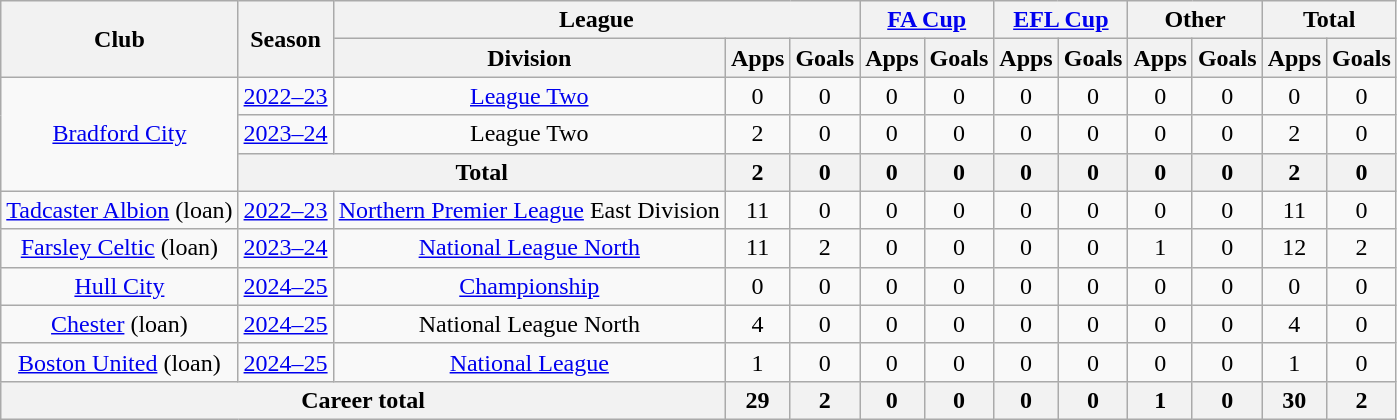<table class=wikitable style=text-align:center>
<tr>
<th rowspan=2>Club</th>
<th rowspan=2>Season</th>
<th colspan=3>League</th>
<th colspan=2><a href='#'>FA Cup</a></th>
<th colspan=2><a href='#'>EFL Cup</a></th>
<th colspan=2>Other</th>
<th colspan=2>Total</th>
</tr>
<tr>
<th>Division</th>
<th>Apps</th>
<th>Goals</th>
<th>Apps</th>
<th>Goals</th>
<th>Apps</th>
<th>Goals</th>
<th>Apps</th>
<th>Goals</th>
<th>Apps</th>
<th>Goals</th>
</tr>
<tr>
<td rowspan="3"><a href='#'>Bradford City</a></td>
<td><a href='#'>2022–23</a></td>
<td><a href='#'>League Two</a></td>
<td>0</td>
<td>0</td>
<td>0</td>
<td>0</td>
<td>0</td>
<td>0</td>
<td>0</td>
<td>0</td>
<td>0</td>
<td>0</td>
</tr>
<tr>
<td><a href='#'>2023–24</a></td>
<td>League Two</td>
<td>2</td>
<td>0</td>
<td>0</td>
<td>0</td>
<td>0</td>
<td>0</td>
<td>0</td>
<td>0</td>
<td>2</td>
<td>0</td>
</tr>
<tr>
<th colspan="2">Total</th>
<th>2</th>
<th>0</th>
<th>0</th>
<th>0</th>
<th>0</th>
<th>0</th>
<th>0</th>
<th>0</th>
<th>2</th>
<th>0</th>
</tr>
<tr>
<td><a href='#'>Tadcaster Albion</a> (loan)</td>
<td><a href='#'>2022–23</a></td>
<td><a href='#'>Northern Premier League</a> East Division</td>
<td>11</td>
<td>0</td>
<td>0</td>
<td>0</td>
<td>0</td>
<td>0</td>
<td>0</td>
<td>0</td>
<td>11</td>
<td>0</td>
</tr>
<tr>
<td><a href='#'>Farsley Celtic</a> (loan)</td>
<td><a href='#'>2023–24</a></td>
<td><a href='#'>National League North</a></td>
<td>11</td>
<td>2</td>
<td>0</td>
<td>0</td>
<td>0</td>
<td>0</td>
<td>1</td>
<td>0</td>
<td>12</td>
<td>2</td>
</tr>
<tr>
<td><a href='#'>Hull City</a></td>
<td><a href='#'>2024–25</a></td>
<td><a href='#'>Championship</a></td>
<td>0</td>
<td>0</td>
<td>0</td>
<td>0</td>
<td>0</td>
<td>0</td>
<td>0</td>
<td>0</td>
<td>0</td>
<td>0</td>
</tr>
<tr>
<td><a href='#'>Chester</a> (loan)</td>
<td><a href='#'>2024–25</a></td>
<td>National League North</td>
<td>4</td>
<td>0</td>
<td>0</td>
<td>0</td>
<td>0</td>
<td>0</td>
<td>0</td>
<td>0</td>
<td>4</td>
<td>0</td>
</tr>
<tr>
<td><a href='#'>Boston United</a> (loan)</td>
<td><a href='#'>2024–25</a></td>
<td><a href='#'>National League</a></td>
<td>1</td>
<td>0</td>
<td>0</td>
<td>0</td>
<td>0</td>
<td>0</td>
<td>0</td>
<td>0</td>
<td>1</td>
<td>0</td>
</tr>
<tr>
<th colspan="3">Career total</th>
<th>29</th>
<th>2</th>
<th>0</th>
<th>0</th>
<th>0</th>
<th>0</th>
<th>1</th>
<th>0</th>
<th>30</th>
<th>2</th>
</tr>
</table>
